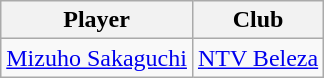<table class="wikitable">
<tr>
<th>Player</th>
<th>Club</th>
</tr>
<tr>
<td> <a href='#'>Mizuho Sakaguchi</a></td>
<td><a href='#'>NTV Beleza</a></td>
</tr>
</table>
